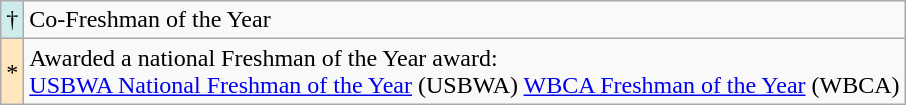<table class="wikitable">
<tr>
<td style="background:#cfecec;">†</td>
<td>Co-Freshman of the Year</td>
</tr>
<tr>
<td style="background:#ffe6bd;">*</td>
<td>Awarded a national Freshman of the Year award:<br><a href='#'>USBWA National Freshman of the Year</a> (USBWA)
<a href='#'>WBCA Freshman of the Year</a> (WBCA)</td>
</tr>
</table>
